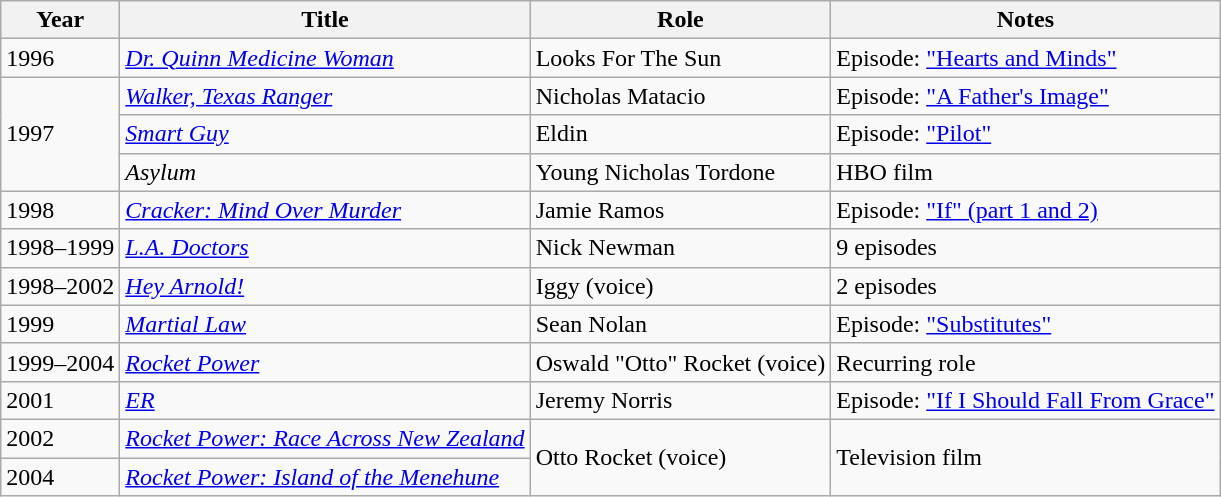<table class="wikitable">
<tr>
<th>Year</th>
<th>Title</th>
<th>Role</th>
<th>Notes</th>
</tr>
<tr>
<td>1996</td>
<td><em><a href='#'>Dr. Quinn Medicine Woman</a></em></td>
<td>Looks For The Sun</td>
<td>Episode: <a href='#'>"Hearts and Minds"</a></td>
</tr>
<tr>
<td rowspan="3">1997</td>
<td><em><a href='#'>Walker, Texas Ranger</a></em></td>
<td>Nicholas Matacio</td>
<td>Episode: <a href='#'>"A Father's Image"</a></td>
</tr>
<tr>
<td><em><a href='#'>Smart Guy</a></em></td>
<td>Eldin</td>
<td>Episode: <a href='#'>"Pilot"</a></td>
</tr>
<tr>
<td><em>Asylum</em></td>
<td>Young Nicholas Tordone</td>
<td>HBO film</td>
</tr>
<tr>
<td>1998</td>
<td><em><a href='#'>Cracker: Mind Over Murder</a></em></td>
<td>Jamie Ramos</td>
<td>Episode: <a href='#'>"If" (part 1 and 2)</a></td>
</tr>
<tr>
<td>1998–1999</td>
<td><em><a href='#'>L.A. Doctors</a></em></td>
<td>Nick Newman</td>
<td>9 episodes</td>
</tr>
<tr>
<td>1998–2002</td>
<td><em><a href='#'>Hey Arnold!</a></em></td>
<td>Iggy (voice)</td>
<td>2 episodes</td>
</tr>
<tr>
<td>1999</td>
<td><em><a href='#'>Martial Law</a></em></td>
<td>Sean Nolan</td>
<td>Episode: <a href='#'>"Substitutes"</a></td>
</tr>
<tr>
<td>1999–2004</td>
<td><em><a href='#'>Rocket Power</a></em></td>
<td>Oswald "Otto" Rocket (voice)</td>
<td>Recurring role</td>
</tr>
<tr>
<td>2001</td>
<td><em><a href='#'>ER</a></em></td>
<td>Jeremy Norris</td>
<td>Episode: <a href='#'>"If I Should Fall From Grace"</a></td>
</tr>
<tr>
<td>2002</td>
<td><em><a href='#'>Rocket Power: Race Across New Zealand</a></em></td>
<td rowspan="2">Otto Rocket (voice)</td>
<td rowspan="2">Television film</td>
</tr>
<tr>
<td>2004</td>
<td><em><a href='#'>Rocket Power: Island of the Menehune</a></em></td>
</tr>
</table>
